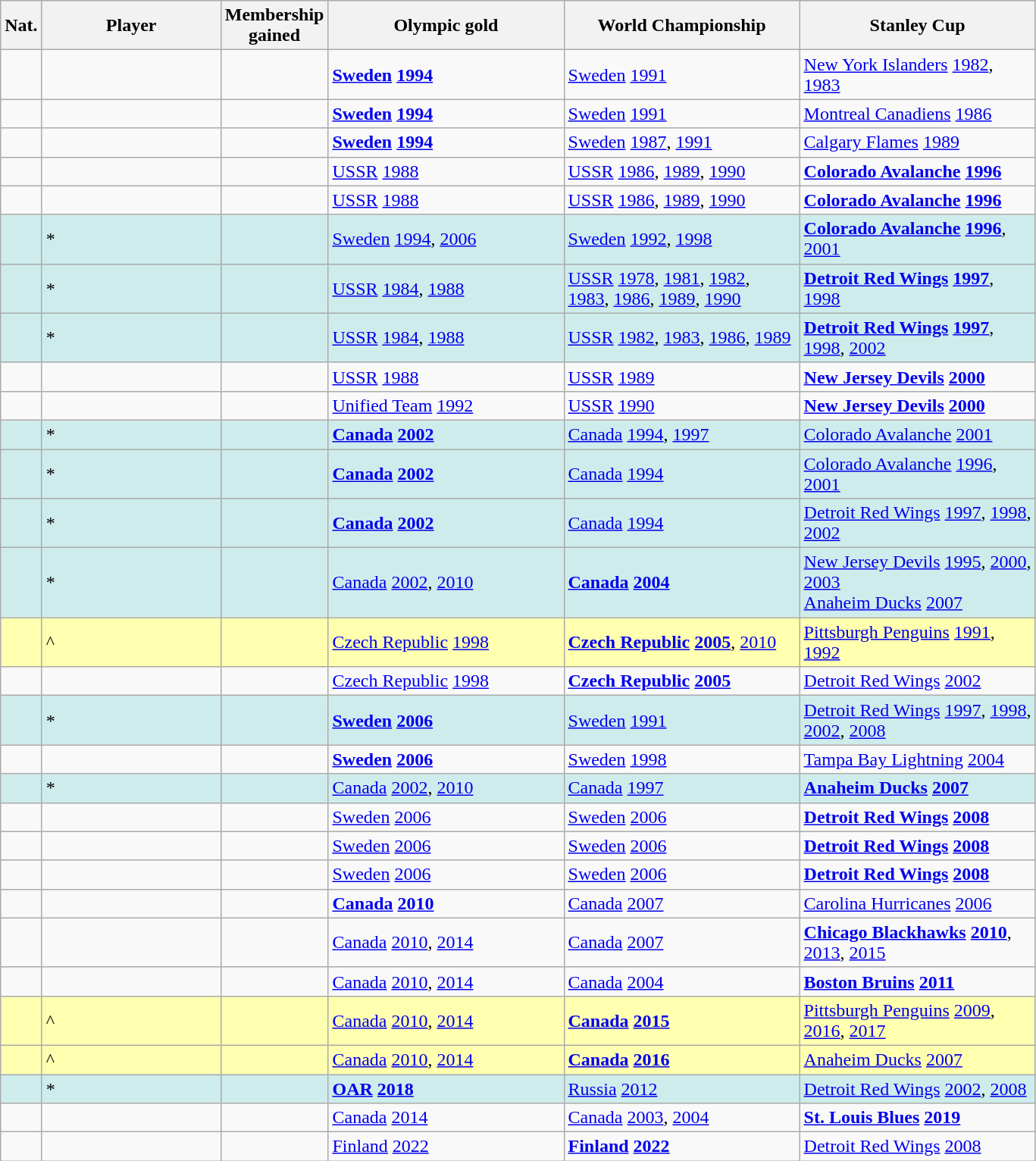<table class="wikitable sortable">
<tr>
<th>Nat.</th>
<th width=150>Player</th>
<th>Membership<br>gained</th>
<th width=200>Olympic gold</th>
<th width=200>World Championship</th>
<th width=200>Stanley Cup</th>
</tr>
<tr>
<td></td>
<td></td>
<td></td>
<td><strong><a href='#'>Sweden</a> <a href='#'>1994</a></strong></td>
<td><a href='#'>Sweden</a> <a href='#'>1991</a></td>
<td><a href='#'>New York Islanders</a> <a href='#'>1982</a>, <a href='#'>1983</a></td>
</tr>
<tr>
<td></td>
<td></td>
<td></td>
<td><strong><a href='#'>Sweden</a> <a href='#'>1994</a></strong></td>
<td><a href='#'>Sweden</a> <a href='#'>1991</a></td>
<td><a href='#'>Montreal Canadiens</a> <a href='#'>1986</a></td>
</tr>
<tr>
<td></td>
<td></td>
<td></td>
<td><strong><a href='#'>Sweden</a> <a href='#'>1994</a></strong></td>
<td><a href='#'>Sweden</a> <a href='#'>1987</a>, <a href='#'>1991</a></td>
<td><a href='#'>Calgary Flames</a> <a href='#'>1989</a></td>
</tr>
<tr>
<td></td>
<td></td>
<td></td>
<td><a href='#'>USSR</a> <a href='#'>1988</a></td>
<td><a href='#'>USSR</a> <a href='#'>1986</a>, <a href='#'>1989</a>, <a href='#'>1990</a></td>
<td><strong><a href='#'>Colorado Avalanche</a> <a href='#'>1996</a></strong></td>
</tr>
<tr>
<td></td>
<td></td>
<td></td>
<td><a href='#'>USSR</a> <a href='#'>1988</a></td>
<td><a href='#'>USSR</a> <a href='#'>1986</a>, <a href='#'>1989</a>, <a href='#'>1990</a></td>
<td><strong><a href='#'>Colorado Avalanche</a> <a href='#'>1996</a></strong></td>
</tr>
<tr bgcolor="#CFECEC">
<td></td>
<td> *</td>
<td></td>
<td><a href='#'>Sweden</a> <a href='#'>1994</a>, <a href='#'>2006</a></td>
<td><a href='#'>Sweden</a> <a href='#'>1992</a>, <a href='#'>1998</a></td>
<td><strong><a href='#'>Colorado Avalanche</a> <a href='#'>1996</a></strong>, <a href='#'>2001</a></td>
</tr>
<tr bgcolor="#CFECEC">
<td></td>
<td> *</td>
<td></td>
<td><a href='#'>USSR</a> <a href='#'>1984</a>, <a href='#'>1988</a></td>
<td><a href='#'>USSR</a> <a href='#'>1978</a>, <a href='#'>1981</a>, <a href='#'>1982</a>, <a href='#'>1983</a>, <a href='#'>1986</a>, <a href='#'>1989</a>, <a href='#'>1990</a></td>
<td><strong><a href='#'>Detroit Red Wings</a> <a href='#'>1997</a></strong>, <a href='#'>1998</a></td>
</tr>
<tr bgcolor="#CFECEC">
<td></td>
<td> *</td>
<td></td>
<td><a href='#'>USSR</a> <a href='#'>1984</a>, <a href='#'>1988</a></td>
<td><a href='#'>USSR</a> <a href='#'>1982</a>, <a href='#'>1983</a>, <a href='#'>1986</a>, <a href='#'>1989</a></td>
<td><strong><a href='#'>Detroit Red Wings</a> <a href='#'>1997</a></strong>, <a href='#'>1998</a>, <a href='#'>2002</a></td>
</tr>
<tr>
<td></td>
<td></td>
<td></td>
<td><a href='#'>USSR</a> <a href='#'>1988</a></td>
<td><a href='#'>USSR</a> <a href='#'>1989</a></td>
<td><strong><a href='#'>New Jersey Devils</a> <a href='#'>2000</a></strong></td>
</tr>
<tr>
<td></td>
<td></td>
<td></td>
<td><a href='#'>Unified Team</a> <a href='#'>1992</a></td>
<td><a href='#'>USSR</a> <a href='#'>1990</a></td>
<td><strong><a href='#'>New Jersey Devils</a> <a href='#'>2000</a></strong></td>
</tr>
<tr bgcolor="#CFECEC">
<td></td>
<td> *</td>
<td></td>
<td><strong><a href='#'>Canada</a> <a href='#'>2002</a></strong></td>
<td><a href='#'>Canada</a> <a href='#'>1994</a>, <a href='#'>1997</a></td>
<td><a href='#'>Colorado Avalanche</a> <a href='#'>2001</a></td>
</tr>
<tr bgcolor="#CFECEC">
<td></td>
<td> *</td>
<td></td>
<td><strong><a href='#'>Canada</a> <a href='#'>2002</a></strong></td>
<td><a href='#'>Canada</a> <a href='#'>1994</a></td>
<td><a href='#'>Colorado Avalanche</a> <a href='#'>1996</a>, <a href='#'>2001</a></td>
</tr>
<tr bgcolor="#CFECEC">
<td></td>
<td> *</td>
<td></td>
<td><strong><a href='#'>Canada</a>  <a href='#'>2002</a></strong></td>
<td><a href='#'>Canada</a>  <a href='#'>1994</a></td>
<td><a href='#'>Detroit Red Wings</a> <a href='#'>1997</a>, <a href='#'>1998</a>, <a href='#'>2002</a></td>
</tr>
<tr bgcolor="#CFECEC">
<td></td>
<td> *</td>
<td></td>
<td><a href='#'>Canada</a> <a href='#'>2002</a>, <a href='#'>2010</a></td>
<td><strong><a href='#'>Canada</a> <a href='#'>2004</a></strong></td>
<td><a href='#'>New Jersey Devils</a> <a href='#'>1995</a>, <a href='#'>2000</a>, <a href='#'>2003</a><br><a href='#'>Anaheim Ducks</a> <a href='#'>2007</a></td>
</tr>
<tr bgcolor="#FFFFB0">
<td></td>
<td> ^</td>
<td></td>
<td><a href='#'>Czech Republic</a> <a href='#'>1998</a></td>
<td><strong><a href='#'>Czech Republic</a> <a href='#'>2005</a></strong>, <a href='#'>2010</a></td>
<td><a href='#'>Pittsburgh Penguins</a> <a href='#'>1991</a>, <a href='#'>1992</a></td>
</tr>
<tr>
<td></td>
<td></td>
<td></td>
<td><a href='#'>Czech Republic</a> <a href='#'>1998</a></td>
<td><strong><a href='#'>Czech Republic</a> <a href='#'>2005</a></strong></td>
<td><a href='#'>Detroit Red Wings</a> <a href='#'>2002</a></td>
</tr>
<tr bgcolor="#CFECEC">
<td></td>
<td> *</td>
<td></td>
<td><strong><a href='#'>Sweden</a> <a href='#'>2006</a></strong></td>
<td><a href='#'>Sweden</a> <a href='#'>1991</a></td>
<td><a href='#'>Detroit Red Wings</a> <a href='#'>1997</a>, <a href='#'>1998</a>, <a href='#'>2002</a>, <a href='#'>2008</a></td>
</tr>
<tr>
<td></td>
<td></td>
<td></td>
<td><strong><a href='#'>Sweden</a> <a href='#'>2006</a></strong></td>
<td><a href='#'>Sweden</a> <a href='#'>1998</a></td>
<td><a href='#'>Tampa Bay Lightning</a> <a href='#'>2004</a></td>
</tr>
<tr bgcolor="#CFECEC">
<td></td>
<td> *</td>
<td></td>
<td><a href='#'>Canada</a> <a href='#'>2002</a>, <a href='#'>2010</a></td>
<td><a href='#'>Canada</a> <a href='#'>1997</a></td>
<td><strong><a href='#'>Anaheim Ducks</a> <a href='#'>2007</a></strong></td>
</tr>
<tr>
<td></td>
<td></td>
<td></td>
<td><a href='#'>Sweden</a> <a href='#'>2006</a></td>
<td><a href='#'>Sweden</a> <a href='#'>2006</a></td>
<td><strong><a href='#'>Detroit Red Wings</a> <a href='#'>2008</a></strong></td>
</tr>
<tr>
<td></td>
<td></td>
<td></td>
<td><a href='#'>Sweden</a> <a href='#'>2006</a></td>
<td><a href='#'>Sweden</a> <a href='#'>2006</a></td>
<td><strong><a href='#'>Detroit Red Wings</a> <a href='#'>2008</a></strong></td>
</tr>
<tr>
<td></td>
<td></td>
<td></td>
<td><a href='#'>Sweden</a> <a href='#'>2006</a></td>
<td><a href='#'>Sweden</a> <a href='#'>2006</a></td>
<td><strong><a href='#'>Detroit Red Wings</a> <a href='#'>2008</a></strong></td>
</tr>
<tr>
<td></td>
<td></td>
<td></td>
<td><strong><a href='#'>Canada</a> <a href='#'>2010</a></strong></td>
<td><a href='#'>Canada</a> <a href='#'>2007</a></td>
<td><a href='#'>Carolina Hurricanes</a> <a href='#'>2006</a></td>
</tr>
<tr>
<td></td>
<td></td>
<td></td>
<td><a href='#'>Canada</a> <a href='#'>2010</a>, <a href='#'>2014</a></td>
<td><a href='#'>Canada</a> <a href='#'>2007</a></td>
<td><strong><a href='#'>Chicago Blackhawks</a> <a href='#'>2010</a></strong>, <a href='#'>2013</a>, <a href='#'>2015</a></td>
</tr>
<tr>
<td></td>
<td></td>
<td></td>
<td><a href='#'>Canada</a> <a href='#'>2010</a>, <a href='#'>2014</a></td>
<td><a href='#'>Canada</a> <a href='#'>2004</a></td>
<td><strong><a href='#'>Boston Bruins</a> <a href='#'>2011</a></strong></td>
</tr>
<tr bgcolor="#FFFFB0">
<td></td>
<td> ^</td>
<td></td>
<td><a href='#'>Canada</a> <a href='#'>2010</a>, <a href='#'>2014</a></td>
<td><strong><a href='#'>Canada</a> <a href='#'>2015</a></strong></td>
<td><a href='#'>Pittsburgh Penguins</a> <a href='#'>2009</a>, <a href='#'>2016</a>, <a href='#'>2017</a></td>
</tr>
<tr bgcolor="#FFFFB0">
<td></td>
<td> ^</td>
<td></td>
<td><a href='#'>Canada</a> <a href='#'>2010</a>, <a href='#'>2014</a></td>
<td><strong><a href='#'>Canada</a> <a href='#'>2016</a></strong></td>
<td><a href='#'>Anaheim Ducks</a> <a href='#'>2007</a></td>
</tr>
<tr bgcolor="#CFECEC">
<td></td>
<td> *</td>
<td></td>
<td><strong><a href='#'>OAR</a> <a href='#'>2018</a></strong></td>
<td><a href='#'>Russia</a> <a href='#'>2012</a></td>
<td><a href='#'>Detroit Red Wings</a> <a href='#'>2002</a>, <a href='#'>2008</a></td>
</tr>
<tr>
<td></td>
<td></td>
<td></td>
<td><a href='#'>Canada</a> <a href='#'>2014</a></td>
<td><a href='#'>Canada</a> <a href='#'>2003</a>, <a href='#'>2004</a></td>
<td><strong><a href='#'>St. Louis Blues</a> <a href='#'>2019</a></strong></td>
</tr>
<tr>
<td></td>
<td></td>
<td></td>
<td><a href='#'>Finland</a> <a href='#'>2022</a></td>
<td><strong><a href='#'>Finland</a> <a href='#'>2022</a></strong></td>
<td><a href='#'>Detroit Red Wings</a> <a href='#'>2008</a></td>
</tr>
</table>
